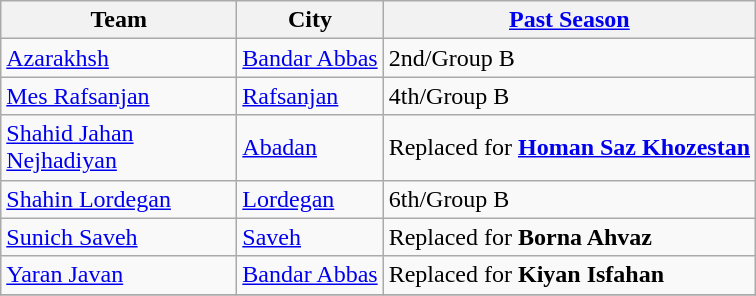<table class="wikitable sortable">
<tr>
<th width=150>Team</th>
<th>City</th>
<th><a href='#'>Past Season</a></th>
</tr>
<tr>
<td align="left"><a href='#'>Azarakhsh</a></td>
<td><a href='#'>Bandar Abbas</a></td>
<td>2nd/Group B</td>
</tr>
<tr>
<td align="left"><a href='#'>Mes Rafsanjan</a></td>
<td><a href='#'>Rafsanjan</a></td>
<td>4th/Group B</td>
</tr>
<tr>
<td align="left"><a href='#'>Shahid Jahan Nejhadiyan</a></td>
<td><a href='#'>Abadan</a></td>
<td>Replaced for <strong><a href='#'>Homan Saz Khozestan</a></strong></td>
</tr>
<tr>
<td align="left"><a href='#'>Shahin Lordegan</a></td>
<td><a href='#'>Lordegan</a></td>
<td>6th/Group B</td>
</tr>
<tr>
<td align="left"><a href='#'>Sunich Saveh</a></td>
<td><a href='#'>Saveh</a></td>
<td>Replaced for <strong>Borna Ahvaz</strong></td>
</tr>
<tr>
<td align="left"><a href='#'>Yaran Javan</a></td>
<td><a href='#'>Bandar Abbas</a></td>
<td>Replaced for <strong>Kiyan Isfahan</strong></td>
</tr>
<tr>
</tr>
</table>
